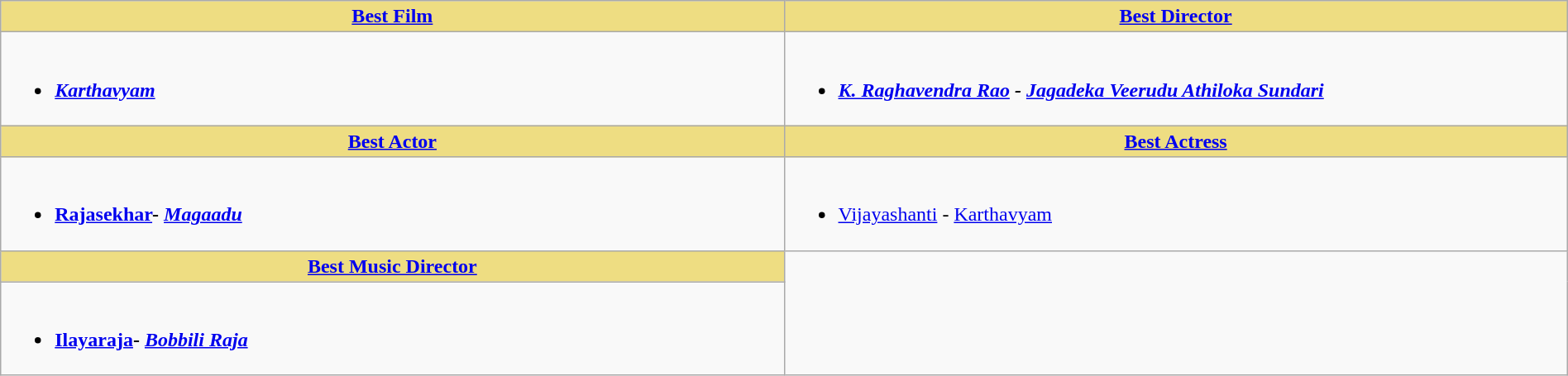<table class="wikitable" width=100% |>
<tr>
<th !  style="background:#eedd82; text-align:center; width:50%;"><a href='#'>Best Film</a></th>
<th !  style="background:#eedd82; text-align:center; width:50%;"><a href='#'>Best Director</a></th>
</tr>
<tr>
<td valign="top"><br><ul><li><strong><em><a href='#'>Karthavyam</a></em></strong></li></ul></td>
<td valign="top"><br><ul><li><strong><em><a href='#'>K. Raghavendra Rao</a> - <a href='#'>Jagadeka Veerudu Athiloka Sundari</a></em></strong></li></ul></td>
</tr>
<tr>
<th ! style="background:#eedd82; text-align:center;"><a href='#'>Best Actor</a></th>
<th ! style="background:#eedd82; text-align:center;"><a href='#'>Best Actress</a></th>
</tr>
<tr>
<td><br><ul><li><strong><a href='#'>Rajasekhar</a>- <em><a href='#'>Magaadu</a><strong><em></li></ul></td>
<td><br><ul><li></strong><a href='#'>Vijayashanti</a> - </em><a href='#'>Karthavyam</a></em></strong></li></ul></td>
</tr>
<tr>
<th ! style="background:#eedd82; text-align:center;"><a href='#'>Best Music Director</a></th>
</tr>
<tr>
<td><br><ul><li><strong><a href='#'>Ilayaraja</a>- <em><a href='#'>Bobbili Raja</a><strong><em></li></ul></td>
</tr>
</table>
